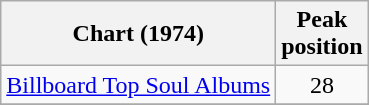<table class="wikitable">
<tr>
<th>Chart (1974)</th>
<th>Peak<br>position</th>
</tr>
<tr>
<td><a href='#'>Billboard Top Soul Albums</a></td>
<td align=center>28</td>
</tr>
<tr>
</tr>
</table>
